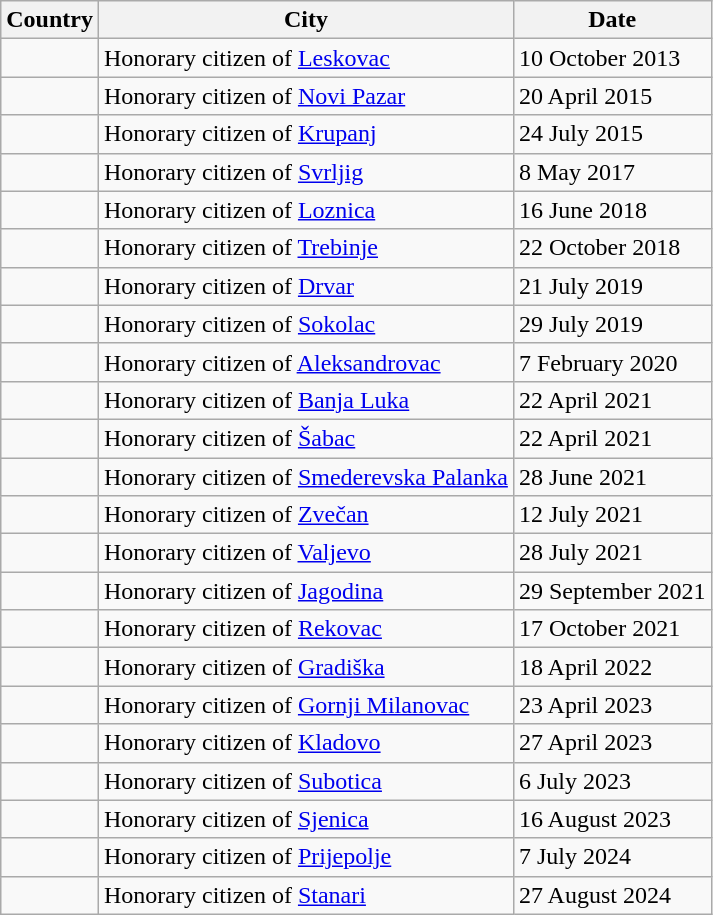<table class="wikitable mw-collapsible mw-notcollapsed" style="text-align:left;">
<tr>
<th>Country</th>
<th>City</th>
<th>Date</th>
</tr>
<tr>
<td></td>
<td>Honorary citizen of <a href='#'>Leskovac</a></td>
<td>10 October 2013</td>
</tr>
<tr>
<td></td>
<td>Honorary citizen of <a href='#'>Novi Pazar</a></td>
<td>20 April 2015</td>
</tr>
<tr>
<td></td>
<td>Honorary citizen of <a href='#'>Krupanj</a></td>
<td>24 July 2015</td>
</tr>
<tr>
<td></td>
<td>Honorary citizen of <a href='#'>Svrljig</a></td>
<td>8 May 2017</td>
</tr>
<tr>
<td></td>
<td>Honorary citizen of <a href='#'>Loznica</a></td>
<td>16 June 2018</td>
</tr>
<tr>
<td></td>
<td>Honorary citizen of <a href='#'>Trebinje</a></td>
<td>22 October 2018</td>
</tr>
<tr>
<td></td>
<td>Honorary citizen of <a href='#'>Drvar</a></td>
<td>21 July 2019</td>
</tr>
<tr>
<td></td>
<td>Honorary citizen of <a href='#'>Sokolac</a></td>
<td>29 July 2019</td>
</tr>
<tr>
<td></td>
<td>Honorary citizen of <a href='#'>Aleksandrovac</a></td>
<td>7 February 2020</td>
</tr>
<tr>
<td></td>
<td>Honorary citizen of <a href='#'>Banja Luka</a></td>
<td>22 April 2021</td>
</tr>
<tr>
<td></td>
<td>Honorary citizen of <a href='#'>Šabac</a></td>
<td>22 April 2021</td>
</tr>
<tr>
<td></td>
<td>Honorary citizen of <a href='#'>Smederevska Palanka</a></td>
<td>28 June 2021</td>
</tr>
<tr>
<td></td>
<td>Honorary citizen of <a href='#'>Zvečan</a></td>
<td>12 July 2021</td>
</tr>
<tr>
<td></td>
<td>Honorary citizen of <a href='#'>Valjevo</a></td>
<td>28 July 2021</td>
</tr>
<tr>
<td></td>
<td>Honorary citizen of <a href='#'>Jagodina</a></td>
<td>29 September 2021</td>
</tr>
<tr>
<td></td>
<td>Honorary citizen of <a href='#'>Rekovac</a></td>
<td>17 October 2021</td>
</tr>
<tr>
<td></td>
<td>Honorary citizen of <a href='#'>Gradiška</a></td>
<td>18 April 2022</td>
</tr>
<tr>
<td></td>
<td>Honorary citizen of <a href='#'>Gornji Milanovac</a></td>
<td>23 April 2023</td>
</tr>
<tr>
<td></td>
<td>Honorary citizen of <a href='#'>Kladovo</a></td>
<td>27 April 2023</td>
</tr>
<tr>
<td></td>
<td>Honorary citizen of <a href='#'>Subotica</a></td>
<td>6 July 2023</td>
</tr>
<tr>
<td></td>
<td>Honorary citizen of <a href='#'>Sjenica</a></td>
<td>16 August 2023</td>
</tr>
<tr>
<td></td>
<td>Honorary citizen of <a href='#'>Prijepolje</a></td>
<td>7 July 2024</td>
</tr>
<tr>
<td></td>
<td>Honorary citizen of <a href='#'>Stanari</a></td>
<td>27 August 2024</td>
</tr>
</table>
